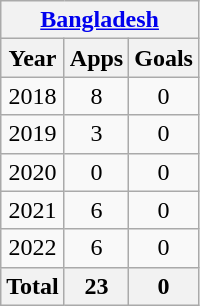<table class="wikitable" style="text-align:center">
<tr>
<th colspan=3><a href='#'>Bangladesh</a></th>
</tr>
<tr>
<th>Year</th>
<th>Apps</th>
<th>Goals</th>
</tr>
<tr>
<td>2018</td>
<td>8</td>
<td>0</td>
</tr>
<tr>
<td>2019</td>
<td>3</td>
<td>0</td>
</tr>
<tr>
<td>2020</td>
<td>0</td>
<td>0</td>
</tr>
<tr>
<td>2021</td>
<td>6</td>
<td>0</td>
</tr>
<tr>
<td>2022</td>
<td>6</td>
<td>0</td>
</tr>
<tr>
<th>Total</th>
<th>23</th>
<th>0</th>
</tr>
</table>
